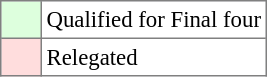<table bgcolor="#f7f8ff" cellpadding="3" cellspacing="0" border="1" style="font-size: 95%; border: gray solid 1px; border-collapse: collapse;text-align:center;">
<tr>
<td style="background: #ddffdd" width="20"></td>
<td bgcolor="#ffffff" align="left">Qualified for Final four</td>
</tr>
<tr>
<td style="background: #ffdddd" width="20"></td>
<td bgcolor="#ffffff" align="left">Relegated</td>
</tr>
</table>
